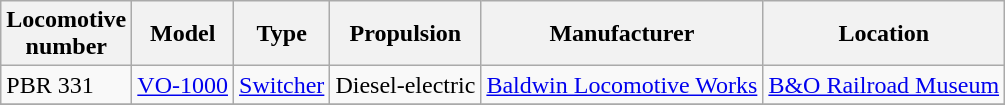<table class = "wikitable">
<tr>
<th>Locomotive<br>number</th>
<th>Model</th>
<th>Type</th>
<th>Propulsion</th>
<th>Manufacturer</th>
<th>Location</th>
</tr>
<tr>
<td>PBR 331</td>
<td><a href='#'>VO-1000</a></td>
<td><a href='#'>Switcher</a></td>
<td>Diesel-electric</td>
<td><a href='#'>Baldwin Locomotive Works</a></td>
<td><a href='#'>B&O Railroad Museum</a></td>
</tr>
<tr>
</tr>
</table>
